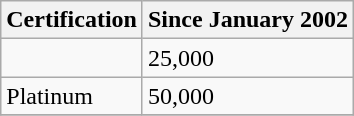<table class=wikitable>
<tr>
<th>Certification</th>
<th>Since January 2002</th>
</tr>
<tr>
<td></td>
<td>25,000</td>
</tr>
<tr>
<td>Platinum</td>
<td>50,000</td>
</tr>
<tr>
</tr>
</table>
